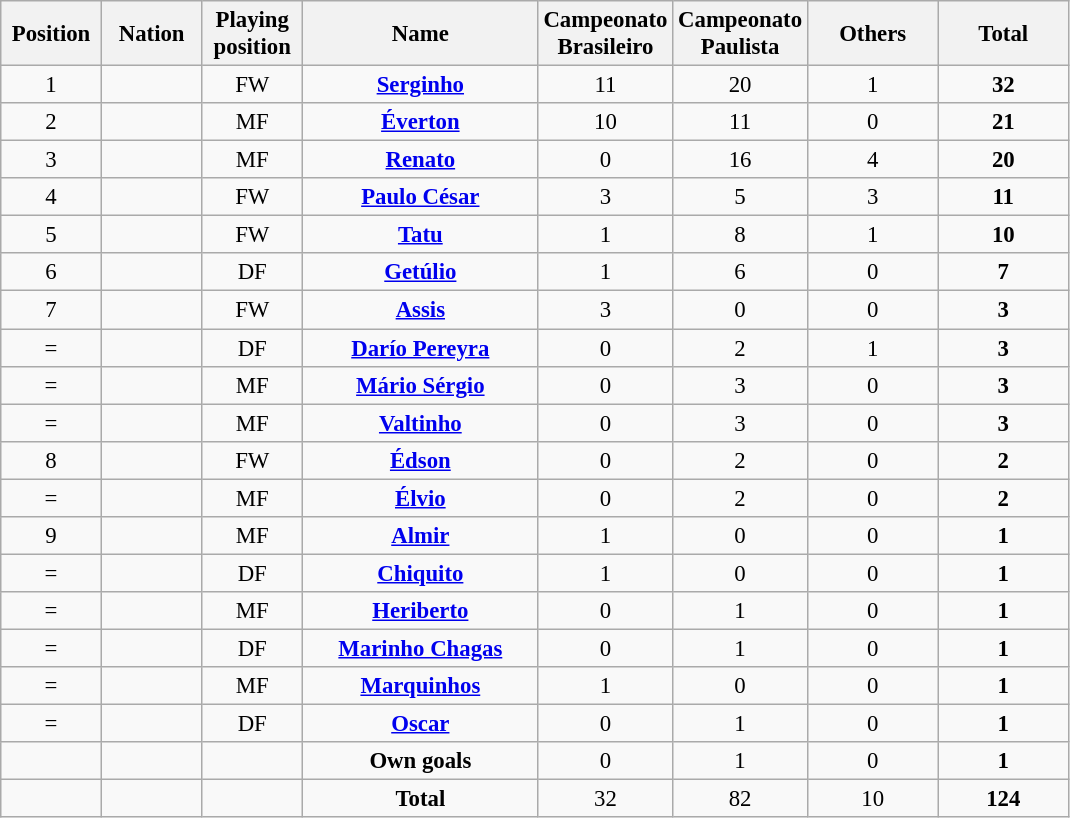<table class="wikitable" style="font-size: 95%; text-align: center;">
<tr>
<th width=60>Position</th>
<th width=60>Nation</th>
<th width=60>Playing position</th>
<th width=150>Name</th>
<th width=80>Campeonato Brasileiro</th>
<th width=80>Campeonato Paulista</th>
<th width=80>Others</th>
<th width=80>Total</th>
</tr>
<tr>
<td>1</td>
<td></td>
<td>FW</td>
<td><strong><a href='#'>Serginho</a></strong></td>
<td>11</td>
<td>20</td>
<td>1</td>
<td><strong>32</strong></td>
</tr>
<tr>
<td>2</td>
<td></td>
<td>MF</td>
<td><strong><a href='#'>Éverton</a></strong></td>
<td>10</td>
<td>11</td>
<td>0</td>
<td><strong>21</strong></td>
</tr>
<tr>
<td>3</td>
<td></td>
<td>MF</td>
<td><strong><a href='#'>Renato</a></strong></td>
<td>0</td>
<td>16</td>
<td>4</td>
<td><strong>20</strong></td>
</tr>
<tr>
<td>4</td>
<td></td>
<td>FW</td>
<td><strong><a href='#'>Paulo César</a></strong></td>
<td>3</td>
<td>5</td>
<td>3</td>
<td><strong>11</strong></td>
</tr>
<tr>
<td>5</td>
<td></td>
<td>FW</td>
<td><strong><a href='#'>Tatu</a></strong></td>
<td>1</td>
<td>8</td>
<td>1</td>
<td><strong>10</strong></td>
</tr>
<tr>
<td>6</td>
<td></td>
<td>DF</td>
<td><strong><a href='#'>Getúlio</a></strong></td>
<td>1</td>
<td>6</td>
<td>0</td>
<td><strong>7</strong></td>
</tr>
<tr>
<td>7</td>
<td></td>
<td>FW</td>
<td><strong><a href='#'>Assis</a></strong></td>
<td>3</td>
<td>0</td>
<td>0</td>
<td><strong>3</strong></td>
</tr>
<tr>
<td>=</td>
<td></td>
<td>DF</td>
<td><strong><a href='#'>Darío Pereyra</a></strong></td>
<td>0</td>
<td>2</td>
<td>1</td>
<td><strong>3</strong></td>
</tr>
<tr>
<td>=</td>
<td></td>
<td>MF</td>
<td><strong><a href='#'>Mário Sérgio</a></strong></td>
<td>0</td>
<td>3</td>
<td>0</td>
<td><strong>3</strong></td>
</tr>
<tr>
<td>=</td>
<td></td>
<td>MF</td>
<td><strong><a href='#'>Valtinho</a></strong></td>
<td>0</td>
<td>3</td>
<td>0</td>
<td><strong>3</strong></td>
</tr>
<tr>
<td>8</td>
<td></td>
<td>FW</td>
<td><strong><a href='#'>Édson</a></strong></td>
<td>0</td>
<td>2</td>
<td>0</td>
<td><strong>2</strong></td>
</tr>
<tr>
<td>=</td>
<td></td>
<td>MF</td>
<td><strong><a href='#'>Élvio</a></strong></td>
<td>0</td>
<td>2</td>
<td>0</td>
<td><strong>2</strong></td>
</tr>
<tr>
<td>9</td>
<td></td>
<td>MF</td>
<td><strong><a href='#'>Almir</a></strong></td>
<td>1</td>
<td>0</td>
<td>0</td>
<td><strong>1</strong></td>
</tr>
<tr>
<td>=</td>
<td></td>
<td>DF</td>
<td><strong><a href='#'>Chiquito</a></strong></td>
<td>1</td>
<td>0</td>
<td>0</td>
<td><strong>1</strong></td>
</tr>
<tr>
<td>=</td>
<td></td>
<td>MF</td>
<td><strong><a href='#'>Heriberto</a></strong></td>
<td>0</td>
<td>1</td>
<td>0</td>
<td><strong>1</strong></td>
</tr>
<tr>
<td>=</td>
<td></td>
<td>DF</td>
<td><strong><a href='#'>Marinho Chagas</a></strong></td>
<td>0</td>
<td>1</td>
<td>0</td>
<td><strong>1</strong></td>
</tr>
<tr>
<td>=</td>
<td></td>
<td>MF</td>
<td><strong><a href='#'>Marquinhos</a></strong></td>
<td>1</td>
<td>0</td>
<td>0</td>
<td><strong>1</strong></td>
</tr>
<tr>
<td>=</td>
<td></td>
<td>DF</td>
<td><strong><a href='#'>Oscar</a></strong></td>
<td>0</td>
<td>1</td>
<td>0</td>
<td><strong>1</strong></td>
</tr>
<tr>
<td></td>
<td></td>
<td></td>
<td><strong>Own goals</strong></td>
<td>0</td>
<td>1</td>
<td>0</td>
<td><strong>1</strong></td>
</tr>
<tr>
<td></td>
<td></td>
<td></td>
<td><strong>Total</strong></td>
<td>32</td>
<td>82</td>
<td>10</td>
<td><strong>124</strong></td>
</tr>
</table>
